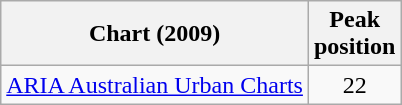<table class="wikitable">
<tr>
<th>Chart (2009)</th>
<th>Peak<br>position</th>
</tr>
<tr>
<td><a href='#'>ARIA Australian Urban Charts</a></td>
<td align=center>22</td>
</tr>
</table>
